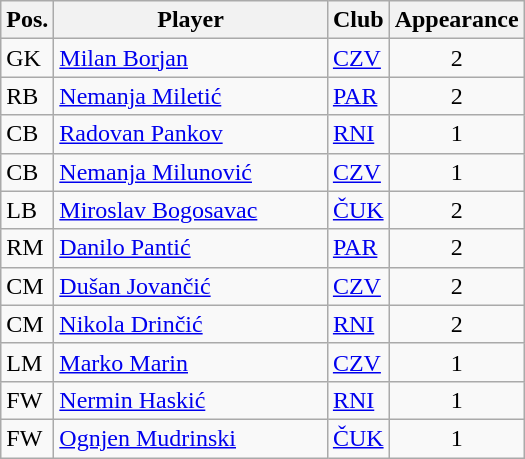<table class="wikitable">
<tr>
<th>Pos.</th>
<th width="175">Player</th>
<th>Club</th>
<th>Appearance</th>
</tr>
<tr>
<td>GK</td>
<td> <a href='#'>Milan Borjan</a></td>
<td><a href='#'>CZV</a></td>
<td align="center">2</td>
</tr>
<tr>
<td>RB</td>
<td> <a href='#'>Nemanja Miletić</a></td>
<td><a href='#'>PAR</a></td>
<td align="center">2</td>
</tr>
<tr>
<td>CB</td>
<td> <a href='#'>Radovan Pankov</a></td>
<td><a href='#'>RNI</a></td>
<td align="center">1</td>
</tr>
<tr>
<td>CB</td>
<td> <a href='#'>Nemanja Milunović</a></td>
<td><a href='#'>CZV</a></td>
<td align="center">1</td>
</tr>
<tr>
<td>LB</td>
<td> <a href='#'>Miroslav Bogosavac</a></td>
<td><a href='#'>ČUK</a></td>
<td align="center">2</td>
</tr>
<tr>
<td>RM</td>
<td> <a href='#'>Danilo Pantić</a></td>
<td><a href='#'>PAR</a></td>
<td align="center">2</td>
</tr>
<tr>
<td>CM</td>
<td> <a href='#'>Dušan Jovančić</a></td>
<td><a href='#'>CZV</a></td>
<td align="center">2</td>
</tr>
<tr>
<td>CM</td>
<td> <a href='#'>Nikola Drinčić</a></td>
<td><a href='#'>RNI</a></td>
<td align="center">2</td>
</tr>
<tr>
<td>LM</td>
<td> <a href='#'>Marko Marin</a></td>
<td><a href='#'>CZV</a></td>
<td align="center">1</td>
</tr>
<tr>
<td>FW</td>
<td> <a href='#'>Nermin Haskić</a></td>
<td><a href='#'>RNI</a></td>
<td align="center">1</td>
</tr>
<tr>
<td>FW</td>
<td> <a href='#'>Ognjen Mudrinski</a></td>
<td><a href='#'>ČUK</a></td>
<td align="center">1</td>
</tr>
</table>
